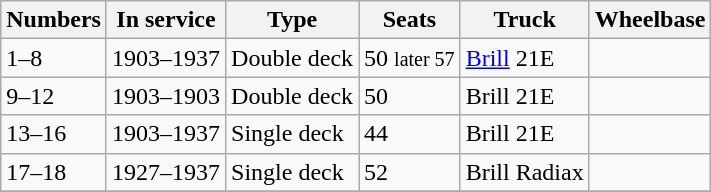<table class="wikitable">
<tr>
<th>Numbers</th>
<th>In service</th>
<th>Type</th>
<th>Seats</th>
<th>Truck</th>
<th>Wheelbase</th>
</tr>
<tr>
<td>1–8</td>
<td>1903–1937</td>
<td>Double deck</td>
<td>50 <small>later 57</small></td>
<td><a href='#'>Brill</a> 21E</td>
<td></td>
</tr>
<tr>
<td>9–12</td>
<td>1903–1903</td>
<td>Double deck</td>
<td>50</td>
<td>Brill 21E</td>
<td></td>
</tr>
<tr>
<td>13–16</td>
<td>1903–1937</td>
<td>Single deck</td>
<td>44</td>
<td>Brill 21E</td>
<td></td>
</tr>
<tr>
<td>17–18</td>
<td>1927–1937</td>
<td>Single deck</td>
<td>52</td>
<td>Brill Radiax</td>
<td></td>
</tr>
<tr>
</tr>
</table>
